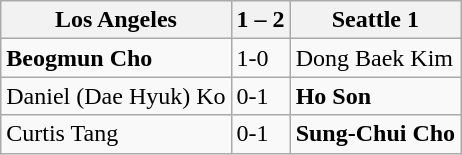<table class="wikitable">
<tr>
<th>Los Angeles</th>
<th>1 – 2</th>
<th>Seattle 1</th>
</tr>
<tr>
<td><strong>Beogmun Cho</strong></td>
<td>1-0</td>
<td>Dong Baek Kim</td>
</tr>
<tr>
<td>Daniel (Dae Hyuk) Ko</td>
<td>0-1</td>
<td><strong>Ho Son</strong></td>
</tr>
<tr>
<td>Curtis Tang</td>
<td>0-1</td>
<td><strong>Sung-Chui Cho</strong></td>
</tr>
</table>
